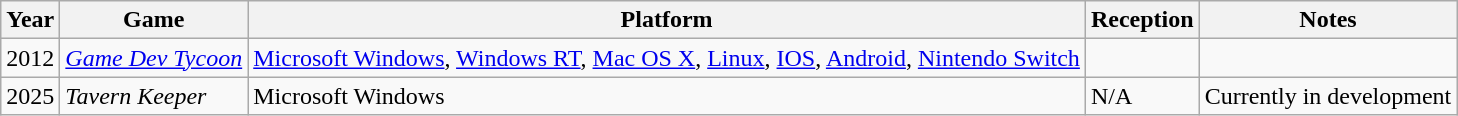<table class="wikitable">
<tr>
<th>Year</th>
<th>Game</th>
<th>Platform</th>
<th>Reception</th>
<th>Notes</th>
</tr>
<tr>
<td>2012</td>
<td><em><a href='#'>Game Dev Tycoon</a></em></td>
<td><a href='#'>Microsoft Windows</a>, <a href='#'>Windows RT</a>, <a href='#'>Mac OS X</a>, <a href='#'>Linux</a>, <a href='#'>IOS</a>, <a href='#'>Android</a>, <a href='#'>Nintendo Switch</a></td>
<td></td>
<td></td>
</tr>
<tr>
<td>2025</td>
<td><em>Tavern Keeper</em></td>
<td>Microsoft Windows</td>
<td>N/A</td>
<td>Currently in development</td>
</tr>
</table>
